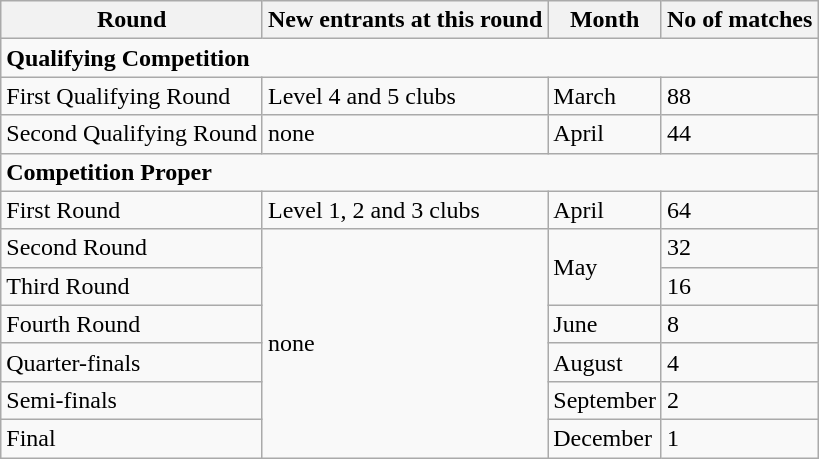<table class="wikitable">
<tr>
<th>Round</th>
<th>New entrants at this round</th>
<th>Month</th>
<th>No of matches</th>
</tr>
<tr>
<td colspan="4"><strong>Qualifying Competition</strong></td>
</tr>
<tr>
<td>First Qualifying Round</td>
<td>Level 4 and 5 clubs</td>
<td>March</td>
<td>88</td>
</tr>
<tr>
<td>Second Qualifying Round</td>
<td>none</td>
<td>April</td>
<td>44</td>
</tr>
<tr>
<td colspan="4"><strong>Competition Proper</strong></td>
</tr>
<tr>
<td>First Round</td>
<td>Level 1, 2 and 3 clubs</td>
<td>April</td>
<td>64</td>
</tr>
<tr>
<td>Second Round</td>
<td rowspan="6">none</td>
<td rowspan="2">May</td>
<td>32</td>
</tr>
<tr>
<td>Third Round</td>
<td>16</td>
</tr>
<tr>
<td>Fourth Round</td>
<td>June</td>
<td>8</td>
</tr>
<tr>
<td>Quarter-finals</td>
<td>August</td>
<td>4</td>
</tr>
<tr>
<td>Semi-finals</td>
<td>September</td>
<td>2</td>
</tr>
<tr>
<td>Final</td>
<td>December</td>
<td>1</td>
</tr>
</table>
